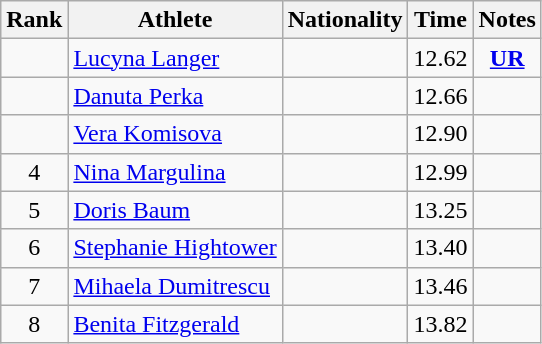<table class="wikitable sortable" style="text-align:center">
<tr>
<th>Rank</th>
<th>Athlete</th>
<th>Nationality</th>
<th>Time</th>
<th>Notes</th>
</tr>
<tr>
<td></td>
<td align=left><a href='#'>Lucyna Langer</a></td>
<td align=left></td>
<td>12.62</td>
<td><strong><a href='#'>UR</a></strong></td>
</tr>
<tr>
<td></td>
<td align=left><a href='#'>Danuta Perka</a></td>
<td align=left></td>
<td>12.66</td>
<td></td>
</tr>
<tr>
<td></td>
<td align=left><a href='#'>Vera Komisova</a></td>
<td align=left></td>
<td>12.90</td>
<td></td>
</tr>
<tr>
<td>4</td>
<td align=left><a href='#'>Nina Margulina</a></td>
<td align=left></td>
<td>12.99</td>
<td></td>
</tr>
<tr>
<td>5</td>
<td align=left><a href='#'>Doris Baum</a></td>
<td align=left></td>
<td>13.25</td>
<td></td>
</tr>
<tr>
<td>6</td>
<td align=left><a href='#'>Stephanie Hightower</a></td>
<td align=left></td>
<td>13.40</td>
<td></td>
</tr>
<tr>
<td>7</td>
<td align=left><a href='#'>Mihaela Dumitrescu</a></td>
<td align=left></td>
<td>13.46</td>
<td></td>
</tr>
<tr>
<td>8</td>
<td align=left><a href='#'>Benita Fitzgerald</a></td>
<td align=left></td>
<td>13.82</td>
<td></td>
</tr>
</table>
